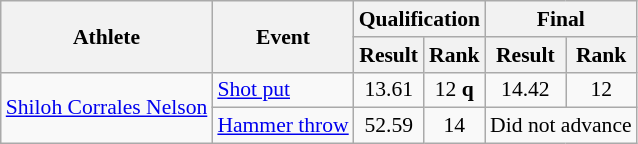<table class="wikitable" style="font-size:90%; text-align:center">
<tr>
<th rowspan="2">Athlete</th>
<th rowspan="2">Event</th>
<th colspan="2">Qualification</th>
<th colspan="2">Final</th>
</tr>
<tr>
<th>Result</th>
<th>Rank</th>
<th>Result</th>
<th>Rank</th>
</tr>
<tr>
<td align="left" rowspan=2><a href='#'>Shiloh Corrales Nelson</a></td>
<td align="left"><a href='#'>Shot put</a></td>
<td>13.61</td>
<td>12 <strong>q</strong></td>
<td>14.42</td>
<td>12</td>
</tr>
<tr>
<td align="left"><a href='#'>Hammer throw</a></td>
<td>52.59</td>
<td>14</td>
<td colspan=4>Did not advance</td>
</tr>
</table>
